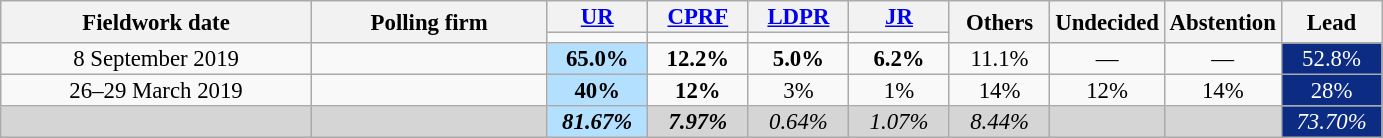<table class=wikitable style="font-size:95%; line-height:14px; text-align:center">
<tr>
<th style=width:200px; rowspan=2>Fieldwork date</th>
<th style=width:150px; rowspan=2>Polling firm</th>
<th style="width:60px;"><a href='#'>UR</a></th>
<th style="width:60px;"><a href='#'>CPRF</a></th>
<th style="width:60px;"><a href='#'>LDPR</a></th>
<th style="width:60px;"><a href='#'>JR</a></th>
<th style="width:60px;" rowspan=2>Others</th>
<th style="width:60px;" rowspan=2>Undecided</th>
<th style="width:60px;" rowspan=2>Abstention</th>
<th style="width:60px;" rowspan="2">Lead</th>
</tr>
<tr>
<td bgcolor=></td>
<td bgcolor=></td>
<td bgcolor=></td>
<td bgcolor=></td>
</tr>
<tr>
<td>8 September 2019</td>
<td> </td>
<td style="background:#B3E0FF"><strong>65.0%</strong></td>
<td><strong>12.2%</strong></td>
<td><strong>5.0%</strong></td>
<td><strong>6.2%</strong></td>
<td>11.1%</td>
<td>—</td>
<td>—</td>
<td style="background:#0C2C84; color:white;">52.8%</td>
</tr>
<tr>
<td>26–29 March 2019</td>
<td></td>
<td style="background:#B3E0FF"><strong>40%</strong></td>
<td><strong>12%</strong></td>
<td>3%</td>
<td>1%</td>
<td>14%</td>
<td>12%</td>
<td>14%</td>
<td style="background:#0C2C84; color:white;">28%</td>
</tr>
<tr>
<td style="background:#D5D5D5"></td>
<td style="background:#D5D5D5"></td>
<td style="background:#B3E0FF"><strong><em>81.67%</em></strong></td>
<td style="background:#D5D5D5"><strong><em>7.97%</em></strong></td>
<td style="background:#D5D5D5"><em>0.64%</em></td>
<td style="background:#D5D5D5"><em>1.07%</em></td>
<td style="background:#D5D5D5"><em>8.44%</em></td>
<td style="background:#D5D5D5"></td>
<td style="background:#D5D5D5"></td>
<td style="background:#0C2C84; color:white;"><em>73.70%</em></td>
</tr>
</table>
